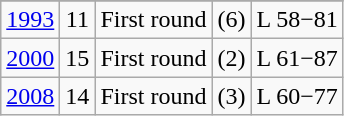<table class="wikitable" style="text-align:center">
<tr>
</tr>
<tr>
<td><a href='#'>1993</a></td>
<td>11</td>
<td>First round</td>
<td>(6) </td>
<td>L 58−81</td>
</tr>
<tr>
<td><a href='#'>2000</a></td>
<td>15</td>
<td>First round</td>
<td>(2) </td>
<td>L 61−87</td>
</tr>
<tr>
<td><a href='#'>2008</a></td>
<td>14</td>
<td>First round</td>
<td>(3) </td>
<td>L 60−77</td>
</tr>
</table>
